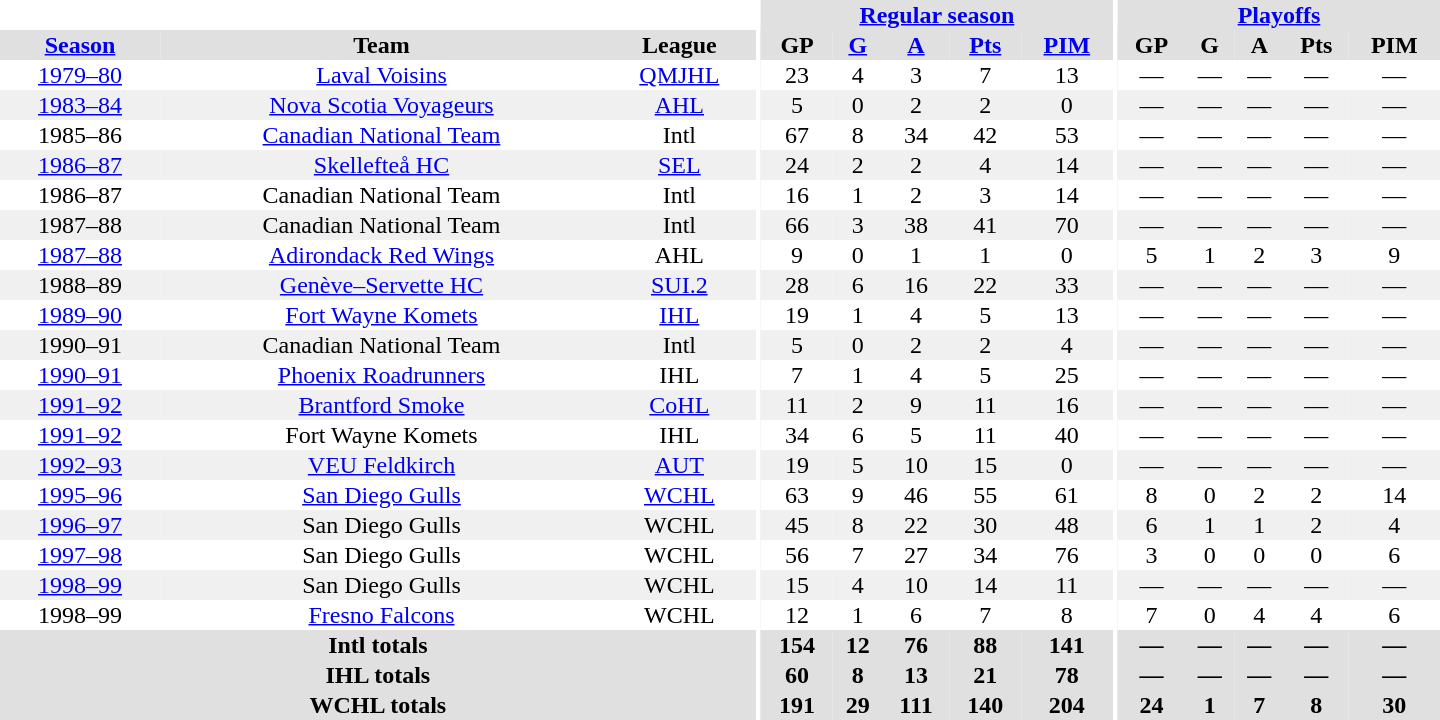<table border="0" cellpadding="1" cellspacing="0" style="text-align:center; width:60em">
<tr bgcolor="#e0e0e0">
<th colspan="3" bgcolor="#ffffff"></th>
<th rowspan="99" bgcolor="#ffffff"></th>
<th colspan="5"><a href='#'>Regular season</a></th>
<th rowspan="99" bgcolor="#ffffff"></th>
<th colspan="5"><a href='#'>Playoffs</a></th>
</tr>
<tr bgcolor="#e0e0e0">
<th><a href='#'>Season</a></th>
<th>Team</th>
<th>League</th>
<th>GP</th>
<th><a href='#'>G</a></th>
<th><a href='#'>A</a></th>
<th><a href='#'>Pts</a></th>
<th><a href='#'>PIM</a></th>
<th>GP</th>
<th>G</th>
<th>A</th>
<th>Pts</th>
<th>PIM</th>
</tr>
<tr>
<td><a href='#'>1979–80</a></td>
<td><a href='#'>Laval Voisins</a></td>
<td><a href='#'>QMJHL</a></td>
<td>23</td>
<td>4</td>
<td>3</td>
<td>7</td>
<td>13</td>
<td>—</td>
<td>—</td>
<td>—</td>
<td>—</td>
<td>—</td>
</tr>
<tr bgcolor="#f0f0f0">
<td><a href='#'>1983–84</a></td>
<td><a href='#'>Nova Scotia Voyageurs</a></td>
<td><a href='#'>AHL</a></td>
<td>5</td>
<td>0</td>
<td>2</td>
<td>2</td>
<td>0</td>
<td>—</td>
<td>—</td>
<td>—</td>
<td>—</td>
<td>—</td>
</tr>
<tr>
<td>1985–86</td>
<td><a href='#'>Canadian National Team</a></td>
<td>Intl</td>
<td>67</td>
<td>8</td>
<td>34</td>
<td>42</td>
<td>53</td>
<td>—</td>
<td>—</td>
<td>—</td>
<td>—</td>
<td>—</td>
</tr>
<tr bgcolor="#f0f0f0">
<td><a href='#'>1986–87</a></td>
<td><a href='#'>Skellefteå HC</a></td>
<td><a href='#'>SEL</a></td>
<td>24</td>
<td>2</td>
<td>2</td>
<td>4</td>
<td>14</td>
<td>—</td>
<td>—</td>
<td>—</td>
<td>—</td>
<td>—</td>
</tr>
<tr>
<td>1986–87</td>
<td>Canadian National Team</td>
<td>Intl</td>
<td>16</td>
<td>1</td>
<td>2</td>
<td>3</td>
<td>14</td>
<td>—</td>
<td>—</td>
<td>—</td>
<td>—</td>
<td>—</td>
</tr>
<tr bgcolor="#f0f0f0">
<td>1987–88</td>
<td>Canadian National Team</td>
<td>Intl</td>
<td>66</td>
<td>3</td>
<td>38</td>
<td>41</td>
<td>70</td>
<td>—</td>
<td>—</td>
<td>—</td>
<td>—</td>
<td>—</td>
</tr>
<tr>
<td><a href='#'>1987–88</a></td>
<td><a href='#'>Adirondack Red Wings</a></td>
<td>AHL</td>
<td>9</td>
<td>0</td>
<td>1</td>
<td>1</td>
<td>0</td>
<td>5</td>
<td>1</td>
<td>2</td>
<td>3</td>
<td>9</td>
</tr>
<tr bgcolor="#f0f0f0">
<td>1988–89</td>
<td><a href='#'>Genève–Servette HC</a></td>
<td><a href='#'>SUI.2</a></td>
<td>28</td>
<td>6</td>
<td>16</td>
<td>22</td>
<td>33</td>
<td>—</td>
<td>—</td>
<td>—</td>
<td>—</td>
<td>—</td>
</tr>
<tr>
<td><a href='#'>1989–90</a></td>
<td><a href='#'>Fort Wayne Komets</a></td>
<td><a href='#'>IHL</a></td>
<td>19</td>
<td>1</td>
<td>4</td>
<td>5</td>
<td>13</td>
<td>—</td>
<td>—</td>
<td>—</td>
<td>—</td>
<td>—</td>
</tr>
<tr bgcolor="#f0f0f0">
<td>1990–91</td>
<td>Canadian National Team</td>
<td>Intl</td>
<td>5</td>
<td>0</td>
<td>2</td>
<td>2</td>
<td>4</td>
<td>—</td>
<td>—</td>
<td>—</td>
<td>—</td>
<td>—</td>
</tr>
<tr>
<td><a href='#'>1990–91</a></td>
<td><a href='#'>Phoenix Roadrunners</a></td>
<td>IHL</td>
<td>7</td>
<td>1</td>
<td>4</td>
<td>5</td>
<td>25</td>
<td>—</td>
<td>—</td>
<td>—</td>
<td>—</td>
<td>—</td>
</tr>
<tr bgcolor="#f0f0f0">
<td><a href='#'>1991–92</a></td>
<td><a href='#'>Brantford Smoke</a></td>
<td><a href='#'>CoHL</a></td>
<td>11</td>
<td>2</td>
<td>9</td>
<td>11</td>
<td>16</td>
<td>—</td>
<td>—</td>
<td>—</td>
<td>—</td>
<td>—</td>
</tr>
<tr>
<td><a href='#'>1991–92</a></td>
<td>Fort Wayne Komets</td>
<td>IHL</td>
<td>34</td>
<td>6</td>
<td>5</td>
<td>11</td>
<td>40</td>
<td>—</td>
<td>—</td>
<td>—</td>
<td>—</td>
<td>—</td>
</tr>
<tr bgcolor="#f0f0f0">
<td><a href='#'>1992–93</a></td>
<td><a href='#'>VEU Feldkirch</a></td>
<td><a href='#'>AUT</a></td>
<td>19</td>
<td>5</td>
<td>10</td>
<td>15</td>
<td>0</td>
<td>—</td>
<td>—</td>
<td>—</td>
<td>—</td>
<td>—</td>
</tr>
<tr>
<td><a href='#'>1995–96</a></td>
<td><a href='#'>San Diego Gulls</a></td>
<td><a href='#'>WCHL</a></td>
<td>63</td>
<td>9</td>
<td>46</td>
<td>55</td>
<td>61</td>
<td>8</td>
<td>0</td>
<td>2</td>
<td>2</td>
<td>14</td>
</tr>
<tr bgcolor="#f0f0f0">
<td><a href='#'>1996–97</a></td>
<td>San Diego Gulls</td>
<td>WCHL</td>
<td>45</td>
<td>8</td>
<td>22</td>
<td>30</td>
<td>48</td>
<td>6</td>
<td>1</td>
<td>1</td>
<td>2</td>
<td>4</td>
</tr>
<tr>
<td><a href='#'>1997–98</a></td>
<td>San Diego Gulls</td>
<td>WCHL</td>
<td>56</td>
<td>7</td>
<td>27</td>
<td>34</td>
<td>76</td>
<td>3</td>
<td>0</td>
<td>0</td>
<td>0</td>
<td>6</td>
</tr>
<tr bgcolor="#f0f0f0">
<td><a href='#'>1998–99</a></td>
<td>San Diego Gulls</td>
<td>WCHL</td>
<td>15</td>
<td>4</td>
<td>10</td>
<td>14</td>
<td>11</td>
<td>—</td>
<td>—</td>
<td>—</td>
<td>—</td>
<td>—</td>
</tr>
<tr>
<td>1998–99</td>
<td><a href='#'>Fresno Falcons</a></td>
<td>WCHL</td>
<td>12</td>
<td>1</td>
<td>6</td>
<td>7</td>
<td>8</td>
<td>7</td>
<td>0</td>
<td>4</td>
<td>4</td>
<td>6</td>
</tr>
<tr bgcolor="#e0e0e0">
<th colspan="3">Intl totals</th>
<th>154</th>
<th>12</th>
<th>76</th>
<th>88</th>
<th>141</th>
<th>—</th>
<th>—</th>
<th>—</th>
<th>—</th>
<th>—</th>
</tr>
<tr bgcolor="#e0e0e0">
<th colspan="3">IHL totals</th>
<th>60</th>
<th>8</th>
<th>13</th>
<th>21</th>
<th>78</th>
<th>—</th>
<th>—</th>
<th>—</th>
<th>—</th>
<th>—</th>
</tr>
<tr bgcolor="#e0e0e0">
<th colspan="3">WCHL totals</th>
<th>191</th>
<th>29</th>
<th>111</th>
<th>140</th>
<th>204</th>
<th>24</th>
<th>1</th>
<th>7</th>
<th>8</th>
<th>30</th>
</tr>
</table>
